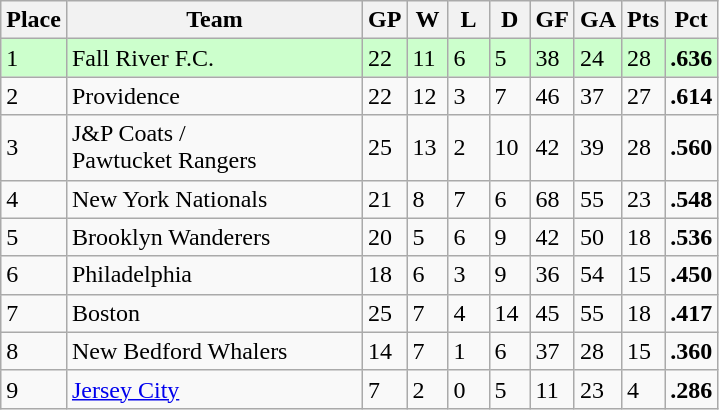<table class="wikitable">
<tr>
<th>Place</th>
<th width="190">Team</th>
<th width="20">GP</th>
<th width="20">W</th>
<th width="20">L</th>
<th width="20">D</th>
<th width="20">GF</th>
<th width="20">GA</th>
<th>Pts</th>
<th>Pct</th>
</tr>
<tr bgcolor=#ccffcc>
<td>1</td>
<td>Fall River F.C.</td>
<td>22</td>
<td>11</td>
<td>6</td>
<td>5</td>
<td>38</td>
<td>24</td>
<td>28</td>
<td><strong>.636</strong></td>
</tr>
<tr>
<td>2</td>
<td>Providence</td>
<td>22</td>
<td>12</td>
<td>3</td>
<td>7</td>
<td>46</td>
<td>37</td>
<td>27</td>
<td><strong>.614</strong></td>
</tr>
<tr>
<td>3</td>
<td>J&P Coats /<br>Pawtucket Rangers</td>
<td>25</td>
<td>13</td>
<td>2</td>
<td>10</td>
<td>42</td>
<td>39</td>
<td>28</td>
<td><strong>.560</strong></td>
</tr>
<tr>
<td>4</td>
<td>New York Nationals</td>
<td>21</td>
<td>8</td>
<td>7</td>
<td>6</td>
<td>68</td>
<td>55</td>
<td>23</td>
<td><strong>.548</strong></td>
</tr>
<tr>
<td>5</td>
<td>Brooklyn Wanderers</td>
<td>20</td>
<td>5</td>
<td>6</td>
<td>9</td>
<td>42</td>
<td>50</td>
<td>18</td>
<td><strong>.536</strong></td>
</tr>
<tr>
<td>6</td>
<td>Philadelphia</td>
<td>18</td>
<td>6</td>
<td>3</td>
<td>9</td>
<td>36</td>
<td>54</td>
<td>15</td>
<td><strong>.450</strong></td>
</tr>
<tr>
<td>7</td>
<td>Boston</td>
<td>25</td>
<td>7</td>
<td>4</td>
<td>14</td>
<td>45</td>
<td>55</td>
<td>18</td>
<td><strong>.417</strong></td>
</tr>
<tr>
<td>8</td>
<td>New Bedford Whalers</td>
<td>14</td>
<td>7</td>
<td>1</td>
<td>6</td>
<td>37</td>
<td>28</td>
<td>15</td>
<td><strong>.360</strong></td>
</tr>
<tr>
<td>9</td>
<td><a href='#'>Jersey City</a></td>
<td>7</td>
<td>2</td>
<td>0</td>
<td>5</td>
<td>11</td>
<td>23</td>
<td>4</td>
<td><strong>.286</strong></td>
</tr>
</table>
